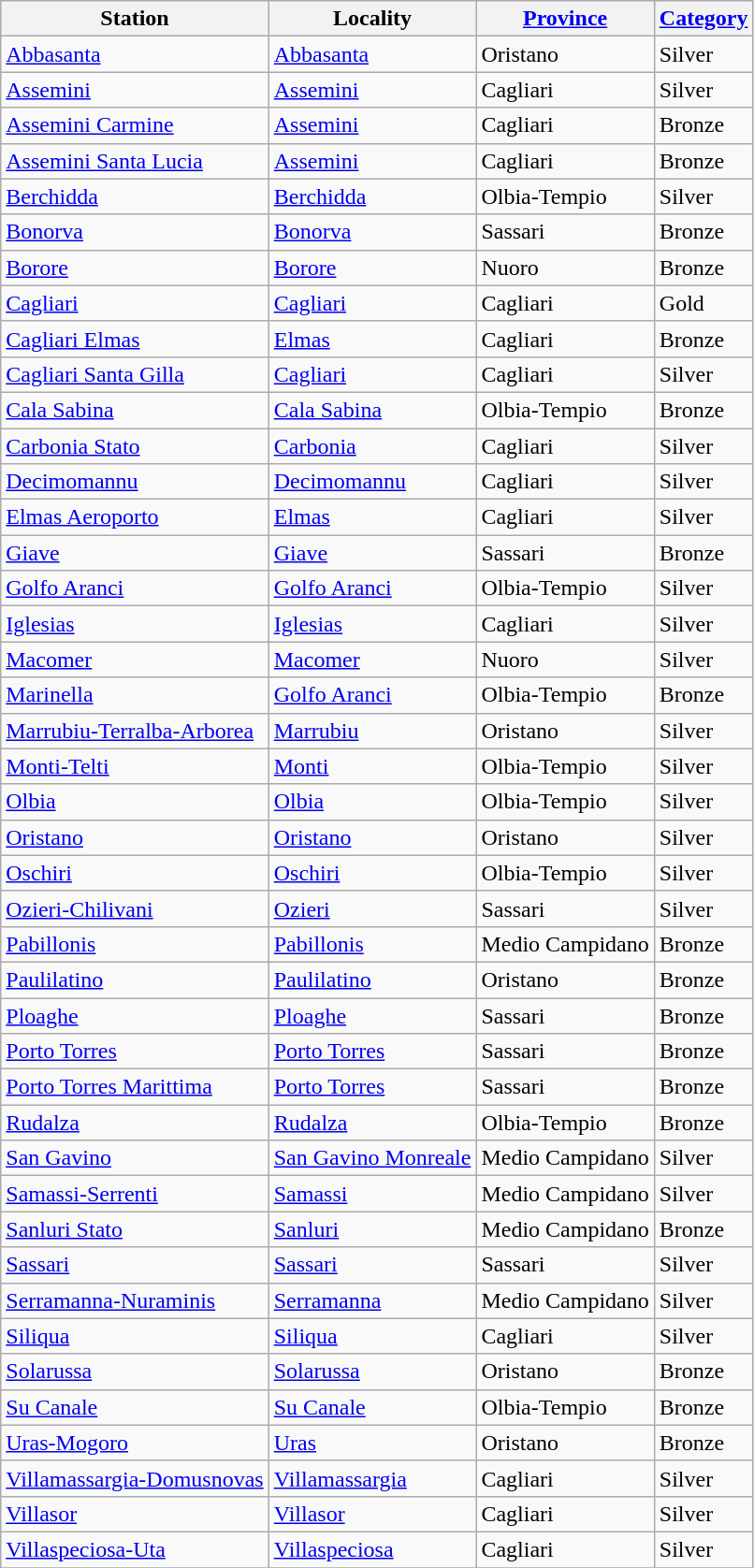<table class="wikitable sortable">
<tr>
<th>Station</th>
<th>Locality</th>
<th><a href='#'>Province</a></th>
<th><a href='#'>Category</a></th>
</tr>
<tr>
<td><a href='#'>Abbasanta</a></td>
<td><a href='#'>Abbasanta</a></td>
<td>Oristano</td>
<td>Silver</td>
</tr>
<tr>
<td><a href='#'>Assemini</a></td>
<td><a href='#'>Assemini</a></td>
<td>Cagliari</td>
<td>Silver</td>
</tr>
<tr>
<td><a href='#'>Assemini Carmine</a></td>
<td><a href='#'>Assemini</a></td>
<td>Cagliari</td>
<td>Bronze</td>
</tr>
<tr>
<td><a href='#'>Assemini Santa Lucia</a></td>
<td><a href='#'>Assemini</a></td>
<td>Cagliari</td>
<td>Bronze</td>
</tr>
<tr>
<td><a href='#'>Berchidda</a></td>
<td><a href='#'>Berchidda</a></td>
<td>Olbia-Tempio</td>
<td>Silver</td>
</tr>
<tr>
<td><a href='#'>Bonorva</a></td>
<td><a href='#'>Bonorva</a></td>
<td>Sassari</td>
<td>Bronze</td>
</tr>
<tr>
<td><a href='#'>Borore</a></td>
<td><a href='#'>Borore</a></td>
<td>Nuoro</td>
<td>Bronze</td>
</tr>
<tr>
<td><a href='#'>Cagliari</a></td>
<td><a href='#'>Cagliari</a></td>
<td>Cagliari</td>
<td>Gold</td>
</tr>
<tr>
<td><a href='#'>Cagliari Elmas</a></td>
<td><a href='#'>Elmas</a></td>
<td>Cagliari</td>
<td>Bronze</td>
</tr>
<tr>
<td><a href='#'>Cagliari Santa Gilla</a></td>
<td><a href='#'>Cagliari</a></td>
<td>Cagliari</td>
<td>Silver</td>
</tr>
<tr>
<td><a href='#'>Cala Sabina</a></td>
<td><a href='#'>Cala Sabina</a></td>
<td>Olbia-Tempio</td>
<td>Bronze</td>
</tr>
<tr>
<td><a href='#'>Carbonia Stato</a></td>
<td><a href='#'>Carbonia</a></td>
<td>Cagliari</td>
<td>Silver</td>
</tr>
<tr>
<td><a href='#'>Decimomannu</a></td>
<td><a href='#'>Decimomannu</a></td>
<td>Cagliari</td>
<td>Silver</td>
</tr>
<tr>
<td><a href='#'>Elmas Aeroporto</a></td>
<td><a href='#'>Elmas</a></td>
<td>Cagliari</td>
<td>Silver</td>
</tr>
<tr>
<td><a href='#'>Giave</a></td>
<td><a href='#'>Giave</a></td>
<td>Sassari</td>
<td>Bronze</td>
</tr>
<tr>
<td><a href='#'>Golfo Aranci</a></td>
<td><a href='#'>Golfo Aranci</a></td>
<td>Olbia-Tempio</td>
<td>Silver</td>
</tr>
<tr>
<td><a href='#'>Iglesias</a></td>
<td><a href='#'>Iglesias</a></td>
<td>Cagliari</td>
<td>Silver</td>
</tr>
<tr>
<td><a href='#'>Macomer</a></td>
<td><a href='#'>Macomer</a></td>
<td>Nuoro</td>
<td>Silver</td>
</tr>
<tr>
<td><a href='#'>Marinella</a></td>
<td><a href='#'>Golfo Aranci</a></td>
<td>Olbia-Tempio</td>
<td>Bronze</td>
</tr>
<tr>
<td><a href='#'>Marrubiu-Terralba-Arborea</a></td>
<td><a href='#'>Marrubiu</a></td>
<td>Oristano</td>
<td>Silver</td>
</tr>
<tr>
<td><a href='#'>Monti-Telti</a></td>
<td><a href='#'>Monti</a></td>
<td>Olbia-Tempio</td>
<td>Silver</td>
</tr>
<tr>
<td><a href='#'>Olbia</a></td>
<td><a href='#'>Olbia</a></td>
<td>Olbia-Tempio</td>
<td>Silver</td>
</tr>
<tr>
<td><a href='#'>Oristano</a></td>
<td><a href='#'>Oristano</a></td>
<td>Oristano</td>
<td>Silver</td>
</tr>
<tr>
<td><a href='#'>Oschiri</a></td>
<td><a href='#'>Oschiri</a></td>
<td>Olbia-Tempio</td>
<td>Silver</td>
</tr>
<tr>
<td><a href='#'>Ozieri-Chilivani</a></td>
<td><a href='#'>Ozieri</a></td>
<td>Sassari</td>
<td>Silver</td>
</tr>
<tr>
<td><a href='#'>Pabillonis</a></td>
<td><a href='#'>Pabillonis</a></td>
<td>Medio Campidano</td>
<td>Bronze</td>
</tr>
<tr>
<td><a href='#'>Paulilatino</a></td>
<td><a href='#'>Paulilatino</a></td>
<td>Oristano</td>
<td>Bronze</td>
</tr>
<tr>
<td><a href='#'>Ploaghe</a></td>
<td><a href='#'>Ploaghe</a></td>
<td>Sassari</td>
<td>Bronze</td>
</tr>
<tr>
<td><a href='#'>Porto Torres</a></td>
<td><a href='#'>Porto Torres</a></td>
<td>Sassari</td>
<td>Bronze</td>
</tr>
<tr>
<td><a href='#'>Porto Torres Marittima</a></td>
<td><a href='#'>Porto Torres</a></td>
<td>Sassari</td>
<td>Bronze</td>
</tr>
<tr>
<td><a href='#'>Rudalza</a></td>
<td><a href='#'>Rudalza</a></td>
<td>Olbia-Tempio</td>
<td>Bronze</td>
</tr>
<tr>
<td><a href='#'>San Gavino</a></td>
<td><a href='#'>San Gavino Monreale</a></td>
<td>Medio Campidano</td>
<td>Silver</td>
</tr>
<tr>
<td><a href='#'>Samassi-Serrenti</a></td>
<td><a href='#'>Samassi</a></td>
<td>Medio Campidano</td>
<td>Silver</td>
</tr>
<tr>
<td><a href='#'>Sanluri Stato</a></td>
<td><a href='#'>Sanluri</a></td>
<td>Medio Campidano</td>
<td>Bronze</td>
</tr>
<tr>
<td><a href='#'>Sassari</a></td>
<td><a href='#'>Sassari</a></td>
<td>Sassari</td>
<td>Silver</td>
</tr>
<tr>
<td><a href='#'>Serramanna-Nuraminis</a></td>
<td><a href='#'>Serramanna</a></td>
<td>Medio Campidano</td>
<td>Silver</td>
</tr>
<tr>
<td><a href='#'>Siliqua</a></td>
<td><a href='#'>Siliqua</a></td>
<td>Cagliari</td>
<td>Silver</td>
</tr>
<tr>
<td><a href='#'>Solarussa</a></td>
<td><a href='#'>Solarussa</a></td>
<td>Oristano</td>
<td>Bronze</td>
</tr>
<tr>
<td><a href='#'>Su Canale</a></td>
<td><a href='#'>Su Canale</a></td>
<td>Olbia-Tempio</td>
<td>Bronze</td>
</tr>
<tr>
<td><a href='#'>Uras-Mogoro</a></td>
<td><a href='#'>Uras</a></td>
<td>Oristano</td>
<td>Bronze</td>
</tr>
<tr>
<td><a href='#'>Villamassargia-Domusnovas</a></td>
<td><a href='#'>Villamassargia</a></td>
<td>Cagliari</td>
<td>Silver</td>
</tr>
<tr>
<td><a href='#'>Villasor</a></td>
<td><a href='#'>Villasor</a></td>
<td>Cagliari</td>
<td>Silver</td>
</tr>
<tr>
<td><a href='#'>Villaspeciosa-Uta</a></td>
<td><a href='#'>Villaspeciosa</a></td>
<td>Cagliari</td>
<td>Silver</td>
</tr>
<tr>
</tr>
</table>
